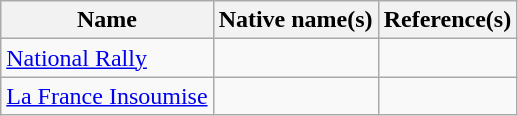<table class="wikitable">
<tr>
<th>Name</th>
<th>Native name(s)</th>
<th>Reference(s)</th>
</tr>
<tr>
<td><a href='#'>National Rally</a></td>
<td></td>
<td><br></td>
</tr>
<tr>
<td><a href='#'>La France Insoumise</a></td>
<td></td>
<td></td>
</tr>
</table>
